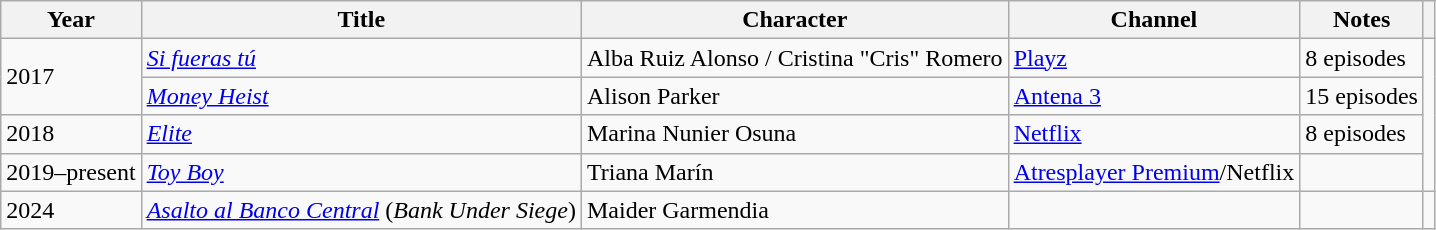<table class="wikitable">
<tr>
<th>Year</th>
<th>Title</th>
<th>Character</th>
<th>Channel</th>
<th>Notes</th>
<th></th>
</tr>
<tr>
<td rowspan="2">2017</td>
<td><em><a href='#'>Si fueras tú</a></em></td>
<td>Alba Ruiz Alonso / Cristina "Cris" Romero</td>
<td><a href='#'>Playz</a></td>
<td>8 episodes</td>
</tr>
<tr>
<td><em><a href='#'>Money Heist</a></em></td>
<td>Alison Parker</td>
<td><a href='#'>Antena 3</a></td>
<td>15 episodes</td>
</tr>
<tr>
<td>2018</td>
<td><em><a href='#'>Elite</a></em></td>
<td>Marina Nunier Osuna</td>
<td><a href='#'>Netflix</a></td>
<td>8 episodes</td>
</tr>
<tr>
<td>2019–present</td>
<td><em><a href='#'>Toy Boy</a></em></td>
<td>Triana Marín</td>
<td><a href='#'>Atresplayer Premium</a>/Netflix</td>
<td></td>
</tr>
<tr>
<td>2024</td>
<td><em><a href='#'>Asalto al Banco Central</a></em> (<em>Bank Under Siege</em>)</td>
<td>Maider Garmendia</td>
<td></td>
<td></td>
<td></td>
</tr>
</table>
